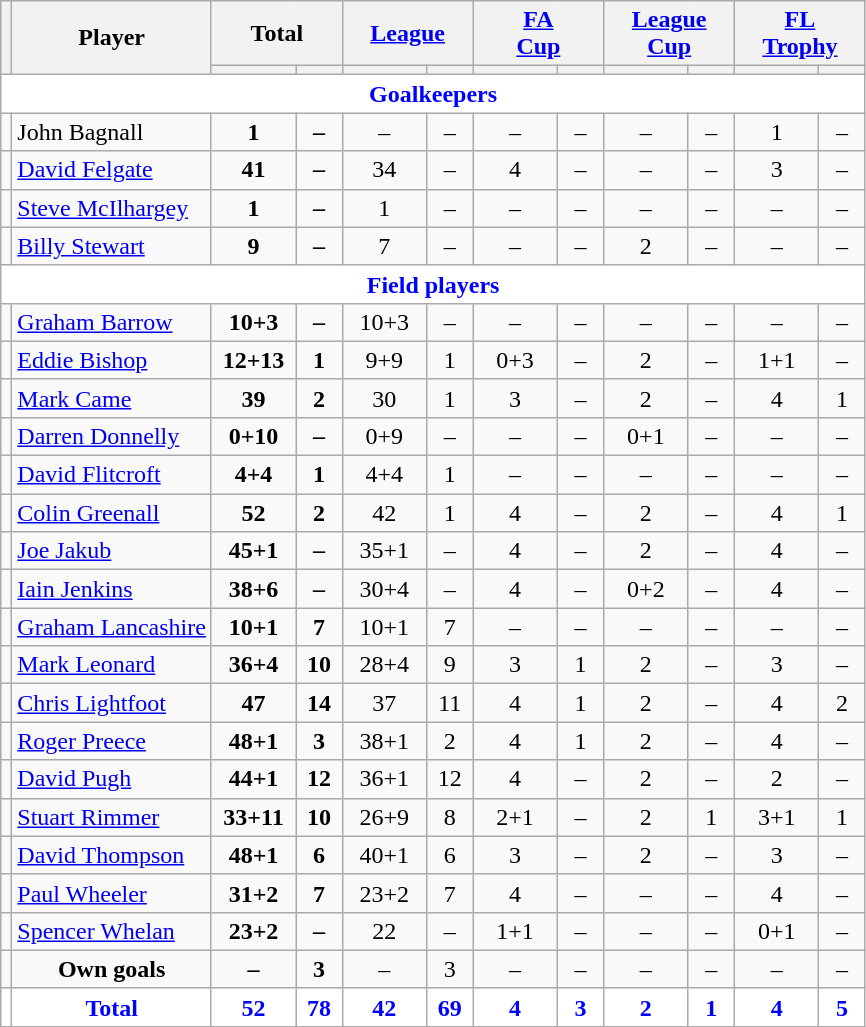<table class="wikitable"  style="text-align:center;">
<tr>
<th rowspan="2" style="font-size:80%;"></th>
<th rowspan="2">Player</th>
<th colspan="2">Total</th>
<th colspan="2"><a href='#'>League</a></th>
<th colspan="2"><a href='#'>FA<br>Cup</a></th>
<th colspan="2"><a href='#'>League<br>Cup</a></th>
<th colspan="2"><a href='#'>FL<br>Trophy</a></th>
</tr>
<tr>
<th style="width: 50px; font-size:80%;"></th>
<th style="width: 25px; font-size:80%;"></th>
<th style="width: 50px; font-size:80%;"></th>
<th style="width: 25px; font-size:80%;"></th>
<th style="width: 50px; font-size:80%;"></th>
<th style="width: 25px; font-size:80%;"></th>
<th style="width: 50px; font-size:80%;"></th>
<th style="width: 25px; font-size:80%;"></th>
<th style="width: 50px; font-size:80%;"></th>
<th style="width: 25px; font-size:80%;"></th>
</tr>
<tr>
<td colspan="12" style="background:white; color:blue; text-align:center;"><strong>Goalkeepers</strong></td>
</tr>
<tr>
<td></td>
<td style="text-align:left;">John Bagnall</td>
<td><strong>1</strong></td>
<td><strong>–</strong></td>
<td>–</td>
<td>–</td>
<td>–</td>
<td>–</td>
<td>–</td>
<td>–</td>
<td>1</td>
<td>–</td>
</tr>
<tr>
<td></td>
<td style="text-align:left;"><a href='#'>David Felgate</a></td>
<td><strong>41</strong></td>
<td><strong>–</strong></td>
<td>34</td>
<td>–</td>
<td>4</td>
<td>–</td>
<td>–</td>
<td>–</td>
<td>3</td>
<td>–</td>
</tr>
<tr>
<td></td>
<td style="text-align:left;"><a href='#'>Steve McIlhargey</a></td>
<td><strong>1</strong></td>
<td><strong>–</strong></td>
<td>1</td>
<td>–</td>
<td>–</td>
<td>–</td>
<td>–</td>
<td>–</td>
<td>–</td>
<td>–</td>
</tr>
<tr>
<td></td>
<td style="text-align:left;"><a href='#'>Billy Stewart</a></td>
<td><strong>9</strong></td>
<td><strong>–</strong></td>
<td>7</td>
<td>–</td>
<td>–</td>
<td>–</td>
<td>2</td>
<td>–</td>
<td>–</td>
<td>–</td>
</tr>
<tr>
<td colspan="12" style="background:white; color:blue; text-align:center;"><strong>Field players</strong></td>
</tr>
<tr>
<td></td>
<td style="text-align:left;"><a href='#'>Graham Barrow</a></td>
<td><strong>10+3</strong></td>
<td><strong>–</strong></td>
<td>10+3</td>
<td>–</td>
<td>–</td>
<td>–</td>
<td>–</td>
<td>–</td>
<td>–</td>
<td>–</td>
</tr>
<tr>
<td></td>
<td style="text-align:left;"><a href='#'>Eddie Bishop</a></td>
<td><strong>12+13</strong></td>
<td><strong>1</strong></td>
<td>9+9</td>
<td>1</td>
<td>0+3</td>
<td>–</td>
<td>2</td>
<td>–</td>
<td>1+1</td>
<td>–</td>
</tr>
<tr>
<td></td>
<td style="text-align:left;"><a href='#'>Mark Came</a></td>
<td><strong>39</strong></td>
<td><strong>2</strong></td>
<td>30</td>
<td>1</td>
<td>3</td>
<td>–</td>
<td>2</td>
<td>–</td>
<td>4</td>
<td>1</td>
</tr>
<tr>
<td></td>
<td style="text-align:left;"><a href='#'>Darren Donnelly</a></td>
<td><strong>0+10</strong></td>
<td><strong>–</strong></td>
<td>0+9</td>
<td>–</td>
<td>–</td>
<td>–</td>
<td>0+1</td>
<td>–</td>
<td>–</td>
<td>–</td>
</tr>
<tr>
<td></td>
<td style="text-align:left;"><a href='#'>David Flitcroft</a></td>
<td><strong>4+4</strong></td>
<td><strong>1</strong></td>
<td>4+4</td>
<td>1</td>
<td>–</td>
<td>–</td>
<td>–</td>
<td>–</td>
<td>–</td>
<td>–</td>
</tr>
<tr>
<td></td>
<td style="text-align:left;"><a href='#'>Colin Greenall</a></td>
<td><strong>52</strong></td>
<td><strong>2</strong></td>
<td>42</td>
<td>1</td>
<td>4</td>
<td>–</td>
<td>2</td>
<td>–</td>
<td>4</td>
<td>1</td>
</tr>
<tr>
<td></td>
<td style="text-align:left;"><a href='#'>Joe Jakub</a></td>
<td><strong>45+1</strong></td>
<td><strong>–</strong></td>
<td>35+1</td>
<td>–</td>
<td>4</td>
<td>–</td>
<td>2</td>
<td>–</td>
<td>4</td>
<td>–</td>
</tr>
<tr>
<td></td>
<td style="text-align:left;"><a href='#'>Iain Jenkins</a></td>
<td><strong>38+6</strong></td>
<td><strong>–</strong></td>
<td>30+4</td>
<td>–</td>
<td>4</td>
<td>–</td>
<td>0+2</td>
<td>–</td>
<td>4</td>
<td>–</td>
</tr>
<tr>
<td></td>
<td style="text-align:left;"><a href='#'>Graham Lancashire</a></td>
<td><strong>10+1</strong></td>
<td><strong>7</strong></td>
<td>10+1</td>
<td>7</td>
<td>–</td>
<td>–</td>
<td>–</td>
<td>–</td>
<td>–</td>
<td>–</td>
</tr>
<tr>
<td></td>
<td style="text-align:left;"><a href='#'>Mark Leonard</a></td>
<td><strong>36+4</strong></td>
<td><strong>10</strong></td>
<td>28+4</td>
<td>9</td>
<td>3</td>
<td>1</td>
<td>2</td>
<td>–</td>
<td>3</td>
<td>–</td>
</tr>
<tr>
<td></td>
<td style="text-align:left;"><a href='#'>Chris Lightfoot</a></td>
<td><strong>47</strong></td>
<td><strong>14</strong></td>
<td>37</td>
<td>11</td>
<td>4</td>
<td>1</td>
<td>2</td>
<td>–</td>
<td>4</td>
<td>2</td>
</tr>
<tr>
<td></td>
<td style="text-align:left;"><a href='#'>Roger Preece</a></td>
<td><strong>48+1</strong></td>
<td><strong>3</strong></td>
<td>38+1</td>
<td>2</td>
<td>4</td>
<td>1</td>
<td>2</td>
<td>–</td>
<td>4</td>
<td>–</td>
</tr>
<tr>
<td></td>
<td style="text-align:left;"><a href='#'>David Pugh</a></td>
<td><strong>44+1</strong></td>
<td><strong>12</strong></td>
<td>36+1</td>
<td>12</td>
<td>4</td>
<td>–</td>
<td>2</td>
<td>–</td>
<td>2</td>
<td>–</td>
</tr>
<tr>
<td></td>
<td style="text-align:left;"><a href='#'>Stuart Rimmer</a></td>
<td><strong>33+11</strong></td>
<td><strong>10</strong></td>
<td>26+9</td>
<td>8</td>
<td>2+1</td>
<td>–</td>
<td>2</td>
<td>1</td>
<td>3+1</td>
<td>1</td>
</tr>
<tr>
<td></td>
<td style="text-align:left;"><a href='#'>David Thompson</a></td>
<td><strong>48+1</strong></td>
<td><strong>6</strong></td>
<td>40+1</td>
<td>6</td>
<td>3</td>
<td>–</td>
<td>2</td>
<td>–</td>
<td>3</td>
<td>–</td>
</tr>
<tr>
<td></td>
<td style="text-align:left;"><a href='#'>Paul Wheeler</a></td>
<td><strong>31+2</strong></td>
<td><strong>7</strong></td>
<td>23+2</td>
<td>7</td>
<td>4</td>
<td>–</td>
<td>–</td>
<td>–</td>
<td>4</td>
<td>–</td>
</tr>
<tr>
<td></td>
<td style="text-align:left;"><a href='#'>Spencer Whelan</a></td>
<td><strong>23+2</strong></td>
<td><strong>–</strong></td>
<td>22</td>
<td>–</td>
<td>1+1</td>
<td>–</td>
<td>–</td>
<td>–</td>
<td>0+1</td>
<td>–</td>
</tr>
<tr>
<td></td>
<td><strong>Own goals</strong></td>
<td><strong>–</strong></td>
<td><strong>3</strong></td>
<td>–</td>
<td>3</td>
<td>–</td>
<td>–</td>
<td>–</td>
<td>–</td>
<td>–</td>
<td>–</td>
</tr>
<tr style="background:white; color:blue; text-align:center;">
<td></td>
<td><strong>Total</strong></td>
<td><strong>52</strong></td>
<td><strong>78</strong></td>
<td><strong>42</strong></td>
<td><strong>69</strong></td>
<td><strong>4</strong></td>
<td><strong>3</strong></td>
<td><strong>2</strong></td>
<td><strong>1</strong></td>
<td><strong>4</strong></td>
<td><strong>5</strong></td>
</tr>
</table>
